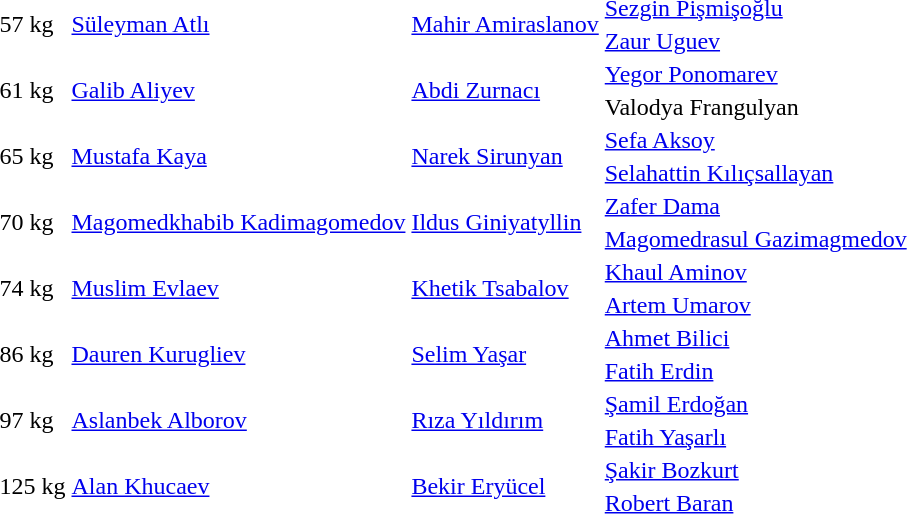<table>
<tr>
<td rowspan=2>57 kg</td>
<td rowspan=2> <a href='#'>Süleyman Atlı</a></td>
<td rowspan=2> <a href='#'>Mahir Amiraslanov</a></td>
<td> <a href='#'>Sezgin Pişmişoğlu</a></td>
</tr>
<tr>
<td> <a href='#'>Zaur Uguev</a></td>
</tr>
<tr>
<td rowspan=2>61 kg</td>
<td rowspan=2> <a href='#'>Galib Aliyev</a></td>
<td rowspan=2> <a href='#'>Abdi Zurnacı</a></td>
<td> <a href='#'>Yegor Ponomarev</a></td>
</tr>
<tr>
<td> Valodya Frangulyan</td>
</tr>
<tr>
<td rowspan=2>65 kg</td>
<td rowspan=2> <a href='#'>Mustafa Kaya</a></td>
<td rowspan=2> <a href='#'>Narek Sirunyan</a></td>
<td> <a href='#'>Sefa Aksoy</a></td>
</tr>
<tr>
<td> <a href='#'>Selahattin Kılıçsallayan</a></td>
</tr>
<tr>
<td rowspan=2>70 kg</td>
<td rowspan=2> <a href='#'>Magomedkhabib Kadimagomedov</a></td>
<td rowspan=2> <a href='#'>Ildus Giniyatyllin</a></td>
<td> <a href='#'>Zafer Dama</a></td>
</tr>
<tr>
<td> <a href='#'>Magomedrasul Gazimagmedov</a></td>
</tr>
<tr>
<td rowspan=2>74 kg</td>
<td rowspan=2> <a href='#'>Muslim Evlaev</a></td>
<td rowspan=2> <a href='#'>Khetik Tsabalov</a></td>
<td> <a href='#'>Khaul Aminov</a></td>
</tr>
<tr>
<td> <a href='#'>Artem Umarov</a></td>
</tr>
<tr>
<td rowspan=2>86 kg</td>
<td rowspan=2> <a href='#'>Dauren Kurugliev</a></td>
<td rowspan=2> <a href='#'>Selim Yaşar</a></td>
<td> <a href='#'>Ahmet Bilici</a></td>
</tr>
<tr>
<td> <a href='#'>Fatih Erdin</a></td>
</tr>
<tr>
<td rowspan=2>97 kg</td>
<td rowspan=2> <a href='#'>Aslanbek Alborov</a></td>
<td rowspan=2> <a href='#'>Rıza Yıldırım</a></td>
<td> <a href='#'>Şamil Erdoğan</a></td>
</tr>
<tr>
<td> <a href='#'>Fatih Yaşarlı</a></td>
</tr>
<tr>
<td rowspan=2>125 kg</td>
<td rowspan=2> <a href='#'>Alan Khucaev</a></td>
<td rowspan=2> <a href='#'>Bekir Eryücel</a></td>
<td> <a href='#'>Şakir Bozkurt</a></td>
</tr>
<tr>
<td> <a href='#'>Robert Baran</a></td>
</tr>
<tr>
</tr>
</table>
